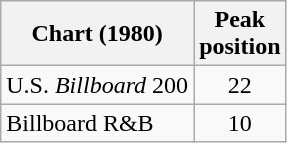<table class="wikitable">
<tr>
<th>Chart (1980)</th>
<th>Peak<br>position</th>
</tr>
<tr>
<td>U.S. <em>Billboard</em> 200</td>
<td align="center">22</td>
</tr>
<tr>
<td>Billboard R&B</td>
<td align="center">10</td>
</tr>
</table>
